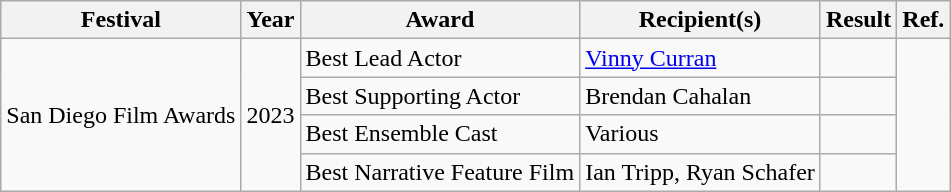<table class="wikitable">
<tr>
<th>Festival</th>
<th>Year</th>
<th>Award</th>
<th>Recipient(s)</th>
<th>Result</th>
<th>Ref.</th>
</tr>
<tr>
<td rowspan="4">San Diego Film Awards</td>
<td rowspan="4">2023</td>
<td>Best Lead Actor</td>
<td><a href='#'>Vinny Curran</a></td>
<td></td>
<td rowspan="4"></td>
</tr>
<tr>
<td>Best Supporting Actor</td>
<td>Brendan Cahalan</td>
<td></td>
</tr>
<tr>
<td>Best Ensemble Cast</td>
<td>Various</td>
<td></td>
</tr>
<tr>
<td>Best Narrative Feature Film</td>
<td>Ian Tripp, Ryan Schafer</td>
<td></td>
</tr>
</table>
